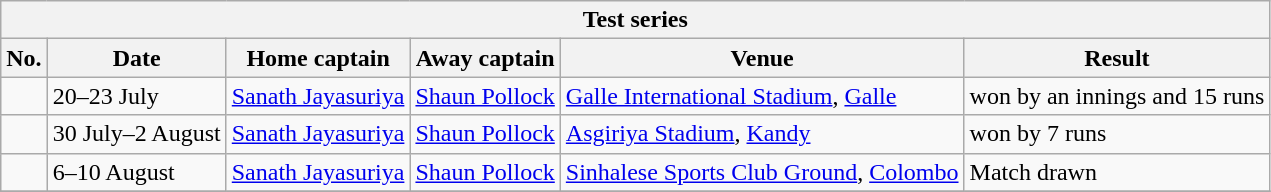<table class="wikitable">
<tr>
<th colspan="9">Test series</th>
</tr>
<tr>
<th>No.</th>
<th>Date</th>
<th>Home captain</th>
<th>Away captain</th>
<th>Venue</th>
<th>Result</th>
</tr>
<tr>
<td></td>
<td>20–23 July</td>
<td><a href='#'>Sanath Jayasuriya</a></td>
<td><a href='#'>Shaun Pollock</a></td>
<td><a href='#'>Galle International Stadium</a>, <a href='#'>Galle</a></td>
<td> won by an innings and 15 runs</td>
</tr>
<tr>
<td></td>
<td>30 July–2 August</td>
<td><a href='#'>Sanath Jayasuriya</a></td>
<td><a href='#'>Shaun Pollock</a></td>
<td><a href='#'>Asgiriya Stadium</a>, <a href='#'>Kandy</a></td>
<td> won by 7 runs</td>
</tr>
<tr>
<td></td>
<td>6–10 August</td>
<td><a href='#'>Sanath Jayasuriya</a></td>
<td><a href='#'>Shaun Pollock</a></td>
<td><a href='#'>Sinhalese Sports Club Ground</a>, <a href='#'>Colombo</a></td>
<td>Match drawn</td>
</tr>
<tr>
</tr>
</table>
